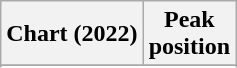<table class="wikitable sortable plainrowheaders">
<tr>
<th scope="col">Chart (2022)</th>
<th scope="col">Peak<br>position</th>
</tr>
<tr>
</tr>
<tr>
</tr>
<tr>
</tr>
</table>
